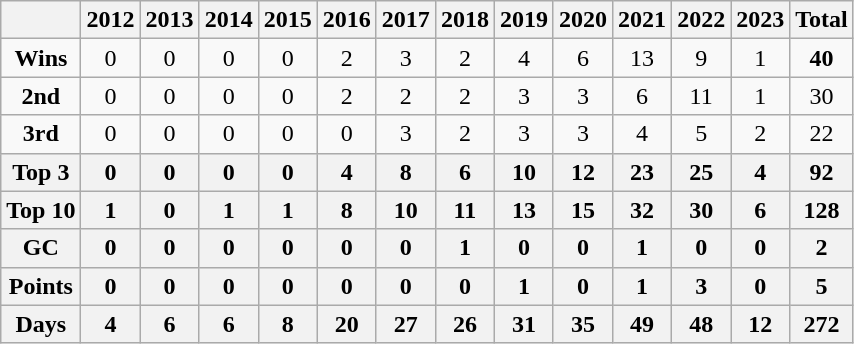<table class="wikitable" style="text-align: center;">
<tr>
<th></th>
<th>2012</th>
<th>2013</th>
<th>2014</th>
<th>2015</th>
<th>2016</th>
<th>2017</th>
<th>2018</th>
<th>2019</th>
<th>2020</th>
<th>2021</th>
<th>2022</th>
<th>2023</th>
<th>Total</th>
</tr>
<tr>
<td><strong>Wins</strong></td>
<td>0</td>
<td>0</td>
<td>0</td>
<td>0</td>
<td>2</td>
<td>3</td>
<td>2</td>
<td>4</td>
<td>6</td>
<td>13</td>
<td>9</td>
<td>1</td>
<td><strong>40</strong></td>
</tr>
<tr>
<td><strong>2nd</strong></td>
<td>0</td>
<td>0</td>
<td>0</td>
<td>0</td>
<td>2</td>
<td>2</td>
<td>2</td>
<td>3</td>
<td>3</td>
<td>6</td>
<td>11</td>
<td>1</td>
<td>30</td>
</tr>
<tr>
<td><strong>3rd</strong></td>
<td>0</td>
<td>0</td>
<td>0</td>
<td>0</td>
<td>0</td>
<td>3</td>
<td>2</td>
<td>3</td>
<td>3</td>
<td>4</td>
<td>5</td>
<td>2</td>
<td>22</td>
</tr>
<tr>
<th>Top 3</th>
<th>0</th>
<th>0</th>
<th>0</th>
<th>0</th>
<th>4</th>
<th>8</th>
<th>6</th>
<th>10</th>
<th>12</th>
<th>23</th>
<th>25</th>
<th>4</th>
<th>92</th>
</tr>
<tr>
<th>Top 10</th>
<th>1</th>
<th>0</th>
<th>1</th>
<th>1</th>
<th>8</th>
<th>10</th>
<th>11</th>
<th>13</th>
<th>15</th>
<th>32</th>
<th>30</th>
<th>6</th>
<th>128</th>
</tr>
<tr>
<th>GC</th>
<th>0</th>
<th>0</th>
<th>0</th>
<th>0</th>
<th>0</th>
<th>0</th>
<th>1</th>
<th>0</th>
<th>0</th>
<th>1</th>
<th>0</th>
<th>0</th>
<th>2</th>
</tr>
<tr>
<th>Points</th>
<th>0</th>
<th>0</th>
<th>0</th>
<th>0</th>
<th>0</th>
<th>0</th>
<th>0</th>
<th>1</th>
<th>0</th>
<th>1</th>
<th>3</th>
<th>0</th>
<th>5</th>
</tr>
<tr>
<th>Days</th>
<th>4</th>
<th>6</th>
<th>6</th>
<th>8</th>
<th>20</th>
<th>27</th>
<th>26</th>
<th>31</th>
<th>35</th>
<th>49</th>
<th>48</th>
<th>12</th>
<th>272</th>
</tr>
</table>
